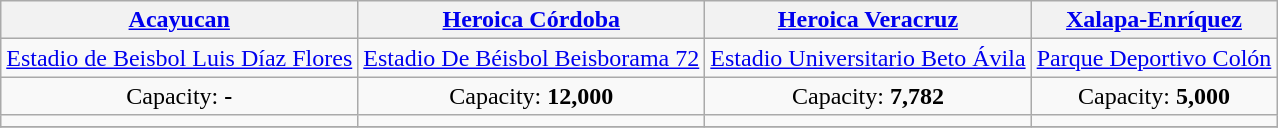<table class="wikitable" style="text-align:center">
<tr>
<th><a href='#'>Acayucan</a></th>
<th><a href='#'>Heroica Córdoba</a></th>
<th><a href='#'>Heroica Veracruz</a></th>
<th><a href='#'>Xalapa-Enríquez</a></th>
</tr>
<tr>
<td><a href='#'>Estadio de Beisbol Luis Díaz Flores</a></td>
<td><a href='#'>Estadio De Béisbol Beisborama 72</a></td>
<td><a href='#'>Estadio Universitario Beto Ávila</a></td>
<td><a href='#'>Parque Deportivo Colón</a></td>
</tr>
<tr>
<td>Capacity: <strong>-</strong></td>
<td>Capacity: <strong>12,000</strong></td>
<td>Capacity: <strong>7,782</strong></td>
<td>Capacity: <strong>5,000</strong></td>
</tr>
<tr>
<td></td>
<td></td>
<td></td>
<td></td>
</tr>
<tr>
</tr>
</table>
